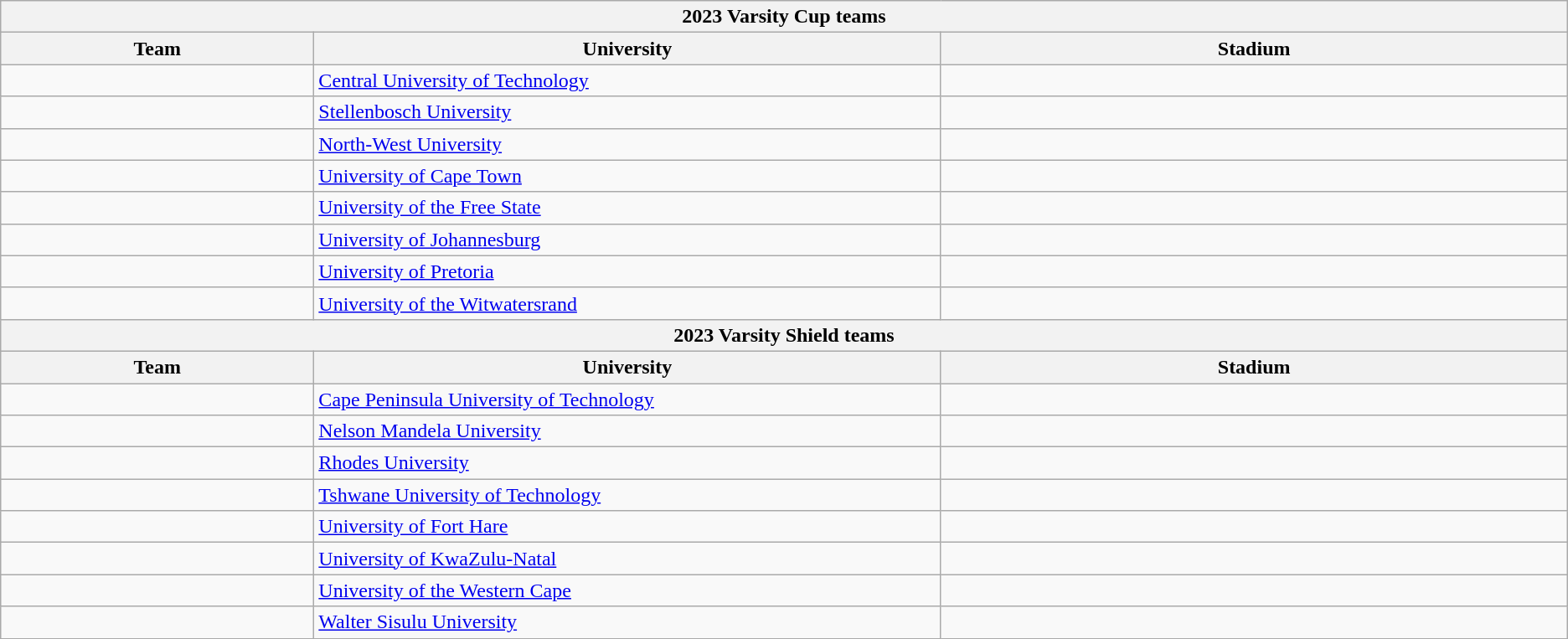<table class="wikitable">
<tr>
<th colspan="100%" style="text-align:center;"><strong>2023 Varsity Cup teams</strong></th>
</tr>
<tr>
<th width="10%">Team</th>
<th width="20%">University</th>
<th width="20%">Stadium</th>
</tr>
<tr>
<td></td>
<td><a href='#'>Central University of Technology</a></td>
<td></td>
</tr>
<tr>
<td></td>
<td><a href='#'>Stellenbosch University</a></td>
<td></td>
</tr>
<tr>
<td></td>
<td><a href='#'>North-West University</a></td>
<td></td>
</tr>
<tr>
<td></td>
<td><a href='#'>University of Cape Town</a></td>
<td></td>
</tr>
<tr>
<td></td>
<td><a href='#'>University of the Free State</a></td>
<td></td>
</tr>
<tr>
<td></td>
<td><a href='#'>University of Johannesburg</a></td>
<td></td>
</tr>
<tr>
<td></td>
<td><a href='#'>University of Pretoria</a></td>
<td></td>
</tr>
<tr>
<td></td>
<td><a href='#'>University of the Witwatersrand</a></td>
<td></td>
</tr>
<tr>
<th colspan="100%" style="text-align:center;"><strong>2023 Varsity Shield teams</strong></th>
</tr>
<tr>
<th width="10%">Team</th>
<th width="20%">University</th>
<th width="20%">Stadium</th>
</tr>
<tr>
<td></td>
<td><a href='#'>Cape Peninsula University of Technology</a></td>
<td></td>
</tr>
<tr>
<td></td>
<td><a href='#'>Nelson Mandela University</a></td>
<td></td>
</tr>
<tr>
<td></td>
<td><a href='#'>Rhodes University</a></td>
<td></td>
</tr>
<tr>
<td></td>
<td><a href='#'>Tshwane University of Technology</a></td>
<td></td>
</tr>
<tr>
<td></td>
<td><a href='#'>University of Fort Hare</a></td>
<td></td>
</tr>
<tr>
<td></td>
<td><a href='#'>University of KwaZulu-Natal</a></td>
<td></td>
</tr>
<tr>
<td></td>
<td><a href='#'>University of the Western Cape</a></td>
<td></td>
</tr>
<tr>
<td></td>
<td><a href='#'>Walter Sisulu University</a></td>
<td></td>
</tr>
</table>
